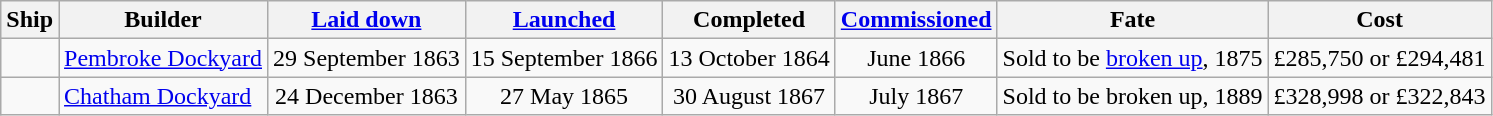<table class="wikitable plainrowheaders">
<tr>
<th scope="col">Ship</th>
<th scope="col">Builder</th>
<th scope="col"><a href='#'>Laid down</a></th>
<th scope="col"><a href='#'>Launched</a></th>
<th scope="col">Completed</th>
<th scope="col"><a href='#'>Commissioned</a></th>
<th scope="col">Fate</th>
<th scope="col">Cost</th>
</tr>
<tr>
<td scope="row"></td>
<td><a href='#'>Pembroke Dockyard</a></td>
<td align=center>29 September 1863</td>
<td align=center>15 September 1866</td>
<td align=center>13 October 1864</td>
<td align=center>June 1866</td>
<td>Sold to be <a href='#'>broken up</a>, 1875</td>
<td>£285,750 or £294,481</td>
</tr>
<tr>
<td scope="row"></td>
<td><a href='#'>Chatham Dockyard</a></td>
<td align=center>24 December 1863</td>
<td align=center>27 May 1865</td>
<td align=center>30 August 1867</td>
<td align=center>July 1867</td>
<td>Sold to be broken up, 1889</td>
<td>£328,998 or £322,843</td>
</tr>
</table>
